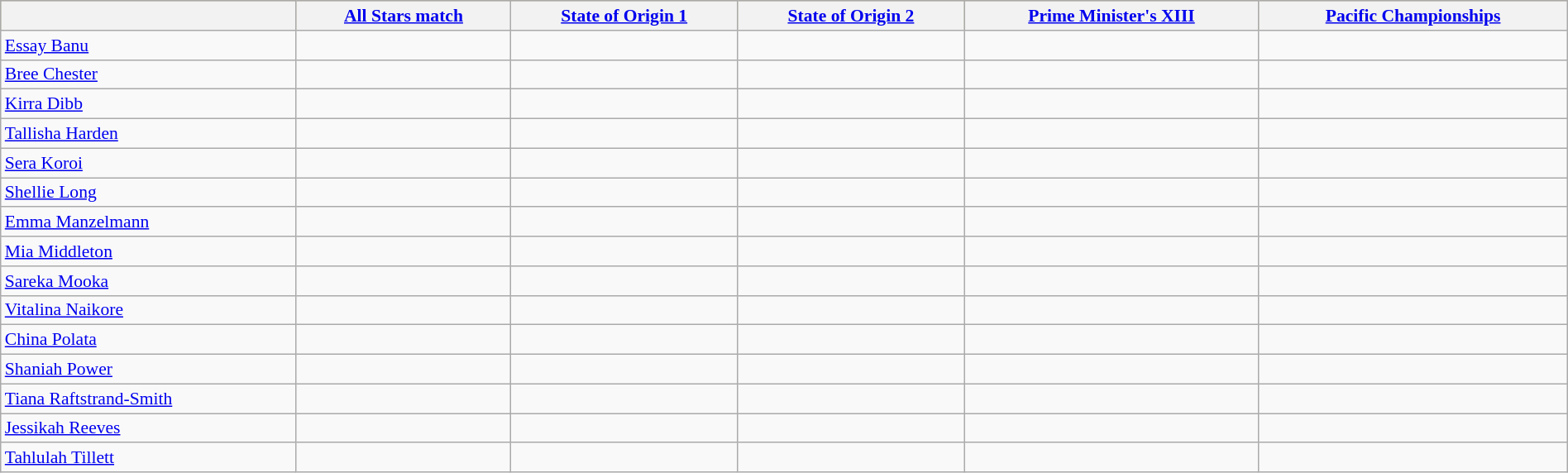<table class="wikitable"  style="width:100%; font-size:90%;">
<tr style="background:#bdb76b;">
<th></th>
<th><a href='#'>All Stars match</a></th>
<th><a href='#'>State of Origin 1</a></th>
<th><a href='#'>State of Origin 2</a></th>
<th><a href='#'>Prime Minister's XIII</a></th>
<th><a href='#'>Pacific Championships</a></th>
</tr>
<tr>
<td><a href='#'>Essay Banu</a></td>
<td></td>
<td></td>
<td></td>
<td></td>
<td></td>
</tr>
<tr>
<td><a href='#'>Bree Chester</a></td>
<td></td>
<td></td>
<td></td>
<td></td>
<td></td>
</tr>
<tr>
<td><a href='#'>Kirra Dibb</a></td>
<td></td>
<td></td>
<td></td>
<td></td>
<td></td>
</tr>
<tr>
<td><a href='#'>Tallisha Harden</a></td>
<td></td>
<td></td>
<td></td>
<td></td>
<td></td>
</tr>
<tr>
<td><a href='#'>Sera Koroi</a></td>
<td></td>
<td></td>
<td></td>
<td></td>
<td></td>
</tr>
<tr>
<td><a href='#'>Shellie Long</a></td>
<td></td>
<td></td>
<td></td>
<td></td>
<td></td>
</tr>
<tr>
<td><a href='#'>Emma Manzelmann</a></td>
<td></td>
<td></td>
<td></td>
<td></td>
<td></td>
</tr>
<tr>
<td><a href='#'>Mia Middleton</a></td>
<td></td>
<td></td>
<td></td>
<td></td>
<td></td>
</tr>
<tr>
<td><a href='#'>Sareka Mooka</a></td>
<td></td>
<td></td>
<td></td>
<td></td>
<td></td>
</tr>
<tr>
<td><a href='#'>Vitalina Naikore</a></td>
<td></td>
<td></td>
<td></td>
<td></td>
<td></td>
</tr>
<tr>
<td><a href='#'>China Polata</a></td>
<td></td>
<td></td>
<td></td>
<td></td>
<td></td>
</tr>
<tr>
<td><a href='#'>Shaniah Power</a></td>
<td></td>
<td></td>
<td></td>
<td></td>
<td></td>
</tr>
<tr>
<td><a href='#'>Tiana Raftstrand-Smith</a></td>
<td></td>
<td></td>
<td></td>
<td></td>
<td></td>
</tr>
<tr>
<td><a href='#'>Jessikah Reeves</a></td>
<td></td>
<td></td>
<td></td>
<td></td>
<td></td>
</tr>
<tr>
<td><a href='#'>Tahlulah Tillett</a></td>
<td></td>
<td></td>
<td></td>
<td></td>
<td></td>
</tr>
</table>
